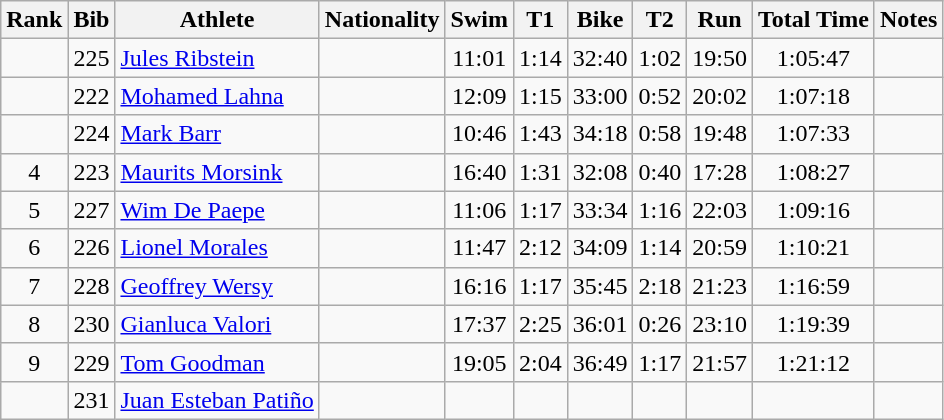<table class="wikitable sortable" style="text-align:center">
<tr>
<th>Rank</th>
<th>Bib</th>
<th>Athlete</th>
<th>Nationality</th>
<th>Swim</th>
<th>T1</th>
<th>Bike</th>
<th>T2</th>
<th>Run</th>
<th>Total Time</th>
<th>Notes</th>
</tr>
<tr>
<td></td>
<td>225</td>
<td align="left"><a href='#'>Jules Ribstein</a></td>
<td align=left></td>
<td>11:01</td>
<td>1:14</td>
<td>32:40</td>
<td>1:02</td>
<td>19:50</td>
<td>1:05:47</td>
<td></td>
</tr>
<tr>
<td></td>
<td>222</td>
<td align="left"><a href='#'>Mohamed Lahna</a></td>
<td align=left></td>
<td>12:09</td>
<td>1:15</td>
<td>33:00</td>
<td>0:52</td>
<td>20:02</td>
<td>1:07:18</td>
<td></td>
</tr>
<tr>
<td></td>
<td>224</td>
<td align="left"><a href='#'>Mark Barr</a></td>
<td align=left></td>
<td>10:46</td>
<td>1:43</td>
<td>34:18</td>
<td>0:58</td>
<td>19:48</td>
<td>1:07:33</td>
<td></td>
</tr>
<tr>
<td>4</td>
<td>223</td>
<td align="left"><a href='#'>Maurits Morsink</a></td>
<td align=left></td>
<td>16:40</td>
<td>1:31</td>
<td>32:08</td>
<td>0:40</td>
<td>17:28</td>
<td>1:08:27</td>
<td></td>
</tr>
<tr>
<td>5</td>
<td>227</td>
<td align="left"><a href='#'>Wim De Paepe</a></td>
<td align=left></td>
<td>11:06</td>
<td>1:17</td>
<td>33:34</td>
<td>1:16</td>
<td>22:03</td>
<td>1:09:16</td>
<td></td>
</tr>
<tr>
<td>6</td>
<td>226</td>
<td align="left"><a href='#'>Lionel Morales</a></td>
<td align=left></td>
<td>11:47</td>
<td>2:12</td>
<td>34:09</td>
<td>1:14</td>
<td>20:59</td>
<td>1:10:21</td>
<td></td>
</tr>
<tr>
<td>7</td>
<td>228</td>
<td align="left"><a href='#'>Geoffrey Wersy</a></td>
<td align=left></td>
<td>16:16</td>
<td>1:17</td>
<td>35:45</td>
<td>2:18</td>
<td>21:23</td>
<td>1:16:59</td>
<td></td>
</tr>
<tr>
<td>8</td>
<td>230</td>
<td align="left"><a href='#'>Gianluca Valori</a></td>
<td align=left></td>
<td>17:37</td>
<td>2:25</td>
<td>36:01</td>
<td>0:26</td>
<td>23:10</td>
<td>1:19:39</td>
<td></td>
</tr>
<tr>
<td>9</td>
<td>229</td>
<td align="left"><a href='#'>Tom Goodman</a></td>
<td align=left></td>
<td>19:05</td>
<td>2:04</td>
<td>36:49</td>
<td>1:17</td>
<td>21:57</td>
<td>1:21:12</td>
<td></td>
</tr>
<tr>
<td></td>
<td>231</td>
<td align="left"><a href='#'>Juan Esteban Patiño</a></td>
<td align=left></td>
<td></td>
<td></td>
<td></td>
<td></td>
<td></td>
<td></td>
<td></td>
</tr>
</table>
